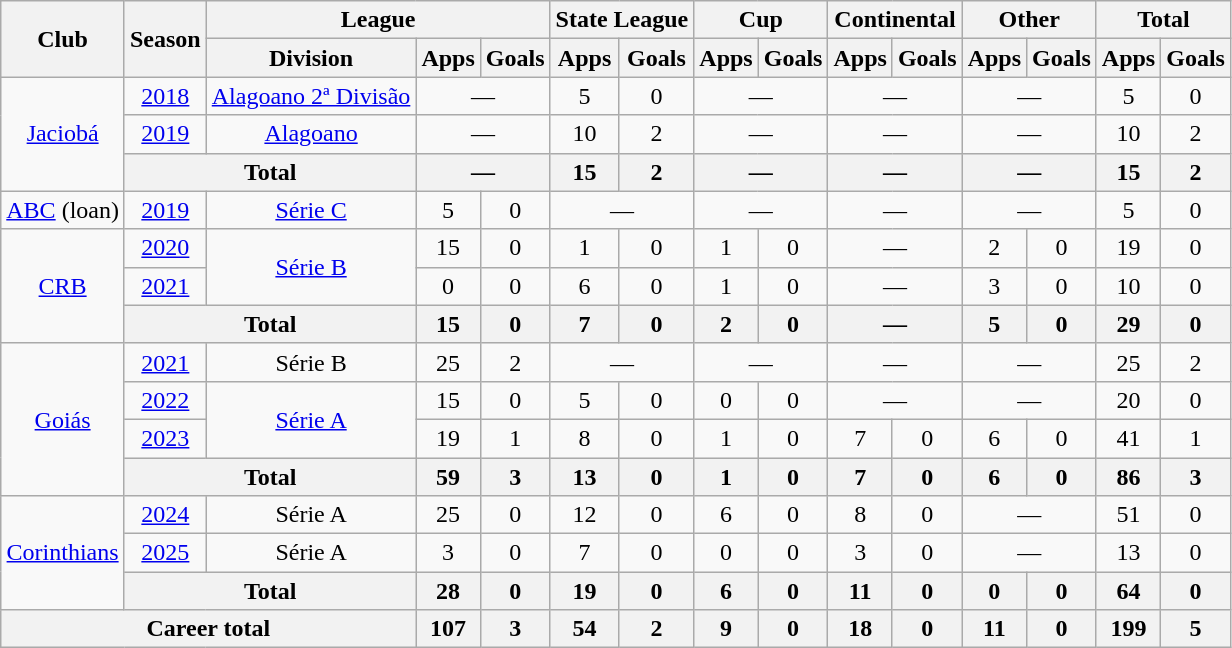<table class="wikitable" style="text-align: center;">
<tr>
<th rowspan="2">Club</th>
<th rowspan="2">Season</th>
<th colspan="3">League</th>
<th colspan="2">State League</th>
<th colspan="2">Cup</th>
<th colspan="2">Continental</th>
<th colspan="2">Other</th>
<th colspan="2">Total</th>
</tr>
<tr>
<th>Division</th>
<th>Apps</th>
<th>Goals</th>
<th>Apps</th>
<th>Goals</th>
<th>Apps</th>
<th>Goals</th>
<th>Apps</th>
<th>Goals</th>
<th>Apps</th>
<th>Goals</th>
<th>Apps</th>
<th>Goals</th>
</tr>
<tr>
<td rowspan="3" valign="center"><a href='#'>Jaciobá</a></td>
<td><a href='#'>2018</a></td>
<td><a href='#'>Alagoano 2ª Divisão</a></td>
<td colspan="2">—</td>
<td>5</td>
<td>0</td>
<td colspan="2">—</td>
<td colspan="2">—</td>
<td colspan="2">—</td>
<td>5</td>
<td>0</td>
</tr>
<tr>
<td><a href='#'>2019</a></td>
<td><a href='#'>Alagoano</a></td>
<td colspan="2">—</td>
<td>10</td>
<td>2</td>
<td colspan="2">—</td>
<td colspan="2">—</td>
<td colspan="2">—</td>
<td>10</td>
<td>2</td>
</tr>
<tr>
<th colspan="2">Total</th>
<th colspan="2">—</th>
<th>15</th>
<th>2</th>
<th colspan="2">—</th>
<th colspan="2">—</th>
<th colspan="2">—</th>
<th>15</th>
<th>2</th>
</tr>
<tr>
<td valign="center"><a href='#'>ABC</a> (loan)</td>
<td><a href='#'>2019</a></td>
<td><a href='#'>Série C</a></td>
<td>5</td>
<td>0</td>
<td colspan="2">—</td>
<td colspan="2">—</td>
<td colspan="2">—</td>
<td colspan="2">—</td>
<td>5</td>
<td>0</td>
</tr>
<tr>
<td rowspan="3" valign="center"><a href='#'>CRB</a></td>
<td><a href='#'>2020</a></td>
<td rowspan="2"><a href='#'>Série B</a></td>
<td>15</td>
<td>0</td>
<td>1</td>
<td>0</td>
<td>1</td>
<td>0</td>
<td colspan="2">—</td>
<td>2</td>
<td>0</td>
<td>19</td>
<td>0</td>
</tr>
<tr>
<td><a href='#'>2021</a></td>
<td>0</td>
<td>0</td>
<td>6</td>
<td>0</td>
<td>1</td>
<td>0</td>
<td colspan="2">—</td>
<td>3</td>
<td>0</td>
<td>10</td>
<td>0</td>
</tr>
<tr>
<th colspan="2">Total</th>
<th>15</th>
<th>0</th>
<th>7</th>
<th>0</th>
<th>2</th>
<th>0</th>
<th colspan="2">—</th>
<th>5</th>
<th>0</th>
<th>29</th>
<th>0</th>
</tr>
<tr>
<td rowspan="4" valign="center"><a href='#'>Goiás</a></td>
<td><a href='#'>2021</a></td>
<td>Série B</td>
<td>25</td>
<td>2</td>
<td colspan="2">—</td>
<td colspan="2">—</td>
<td colspan="2">—</td>
<td colspan="2">—</td>
<td>25</td>
<td>2</td>
</tr>
<tr>
<td><a href='#'>2022</a></td>
<td rowspan="2"><a href='#'>Série A</a></td>
<td>15</td>
<td>0</td>
<td>5</td>
<td>0</td>
<td>0</td>
<td>0</td>
<td colspan="2">—</td>
<td colspan="2">—</td>
<td>20</td>
<td>0</td>
</tr>
<tr>
<td><a href='#'>2023</a></td>
<td>19</td>
<td>1</td>
<td>8</td>
<td>0</td>
<td>1</td>
<td>0</td>
<td>7</td>
<td>0</td>
<td>6</td>
<td>0</td>
<td>41</td>
<td>1</td>
</tr>
<tr>
<th colspan="2">Total</th>
<th>59</th>
<th>3</th>
<th>13</th>
<th>0</th>
<th>1</th>
<th>0</th>
<th>7</th>
<th>0</th>
<th>6</th>
<th>0</th>
<th>86</th>
<th>3</th>
</tr>
<tr>
<td rowspan="3"><a href='#'>Corinthians</a></td>
<td><a href='#'>2024</a></td>
<td>Série A</td>
<td>25</td>
<td>0</td>
<td>12</td>
<td>0</td>
<td>6</td>
<td>0</td>
<td>8</td>
<td>0</td>
<td colspan="2">—</td>
<td>51</td>
<td>0</td>
</tr>
<tr>
<td><a href='#'>2025</a></td>
<td>Série A</td>
<td>3</td>
<td>0</td>
<td>7</td>
<td>0</td>
<td>0</td>
<td>0</td>
<td>3</td>
<td>0</td>
<td colspan="2">—</td>
<td>13</td>
<td>0</td>
</tr>
<tr>
<th colspan="2">Total</th>
<th>28</th>
<th>0</th>
<th>19</th>
<th>0</th>
<th>6</th>
<th>0</th>
<th>11</th>
<th>0</th>
<th>0</th>
<th>0</th>
<th>64</th>
<th>0</th>
</tr>
<tr>
<th colspan="3"><strong>Career total</strong></th>
<th>107</th>
<th>3</th>
<th>54</th>
<th>2</th>
<th>9</th>
<th>0</th>
<th>18</th>
<th>0</th>
<th>11</th>
<th>0</th>
<th>199</th>
<th>5</th>
</tr>
</table>
